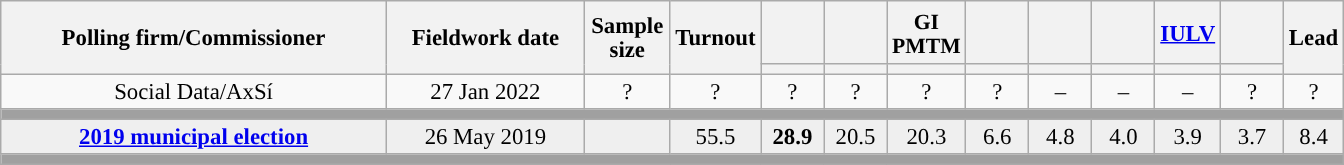<table class="wikitable collapsible collapsed" style="text-align:center; font-size:95%; line-height:16px;">
<tr style="height:42px;">
<th style="width:250px;" rowspan="2">Polling firm/Commissioner</th>
<th style="width:125px;" rowspan="2">Fieldwork date</th>
<th style="width:50px;" rowspan="2">Sample size</th>
<th style="width:45px;" rowspan="2">Turnout</th>
<th style="width:35px;"></th>
<th style="width:35px;"></th>
<th style="width:35px; font-size:95%;">GI<br>PMTM</th>
<th style="width:35px;"></th>
<th style="width:35px;"></th>
<th style="width:35px;"></th>
<th style="width:35px;"><a href='#'>IULV</a></th>
<th style="width:35px;"></th>
<th style="width:30px;" rowspan="2">Lead</th>
</tr>
<tr>
<th style="color:inherit;background:"></th>
<th style="color:inherit;background:"></th>
<th style="color:inherit;background:"></th>
<th style="color:inherit;background:"></th>
<th style="color:inherit;background:"></th>
<th style="color:inherit;background:"></th>
<th style="color:inherit;background:"></th>
<th style="color:inherit;background:"></th>
</tr>
<tr>
<td>Social Data/AxSí</td>
<td>27 Jan 2022</td>
<td>?</td>
<td>?</td>
<td>?<br></td>
<td>?<br></td>
<td>?<br></td>
<td>?<br></td>
<td>–</td>
<td>–</td>
<td>–</td>
<td>?<br></td>
<td style="background:">?</td>
</tr>
<tr>
<td colspan="13" style="background:#A0A0A0"></td>
</tr>
<tr style="background:#EFEFEF;">
<td><strong><a href='#'>2019 municipal election</a></strong></td>
<td>26 May 2019</td>
<td></td>
<td>55.5</td>
<td><strong>28.9</strong><br></td>
<td>20.5<br></td>
<td>20.3<br></td>
<td>6.6<br></td>
<td>4.8<br></td>
<td>4.0<br></td>
<td>3.9<br></td>
<td>3.7<br></td>
<td style="background:">8.4</td>
</tr>
<tr>
<td colspan="13" style="background:#A0A0A0"></td>
</tr>
</table>
